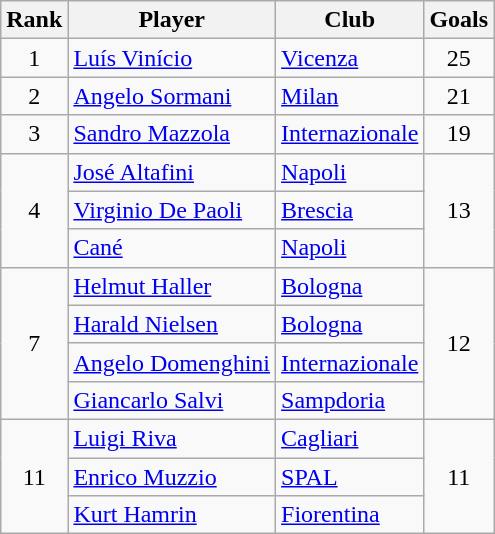<table class="wikitable" style="text-align:center">
<tr>
<th>Rank</th>
<th>Player</th>
<th>Club</th>
<th>Goals</th>
</tr>
<tr>
<td>1</td>
<td align="left"> <a href='#'>Luís Vinício</a></td>
<td align="left"><a href='#'>Vicenza</a></td>
<td>25</td>
</tr>
<tr>
<td>2</td>
<td align="left"> <a href='#'>Angelo Sormani</a></td>
<td align="left"><a href='#'>Milan</a></td>
<td>21</td>
</tr>
<tr>
<td>3</td>
<td align="left"> <a href='#'>Sandro Mazzola</a></td>
<td align="left"><a href='#'>Internazionale</a></td>
<td>19</td>
</tr>
<tr>
<td rowspan="3">4</td>
<td align="left">  <a href='#'>José Altafini</a></td>
<td align="left"><a href='#'>Napoli</a></td>
<td rowspan="3">13</td>
</tr>
<tr>
<td align="left"> <a href='#'>Virginio De Paoli</a></td>
<td align="left"><a href='#'>Brescia</a></td>
</tr>
<tr>
<td align="left"> <a href='#'>Cané</a></td>
<td align="left"><a href='#'>Napoli</a></td>
</tr>
<tr>
<td rowspan="4">7</td>
<td align="left"> <a href='#'>Helmut Haller</a></td>
<td align="left"><a href='#'>Bologna</a></td>
<td rowspan="4">12</td>
</tr>
<tr>
<td align="left"> <a href='#'>Harald Nielsen</a></td>
<td align="left"><a href='#'>Bologna</a></td>
</tr>
<tr>
<td align="left"> <a href='#'>Angelo Domenghini</a></td>
<td align="left"><a href='#'>Internazionale</a></td>
</tr>
<tr>
<td align="left"> <a href='#'>Giancarlo Salvi</a></td>
<td align="left"><a href='#'>Sampdoria</a></td>
</tr>
<tr>
<td rowspan="3">11</td>
<td align="left"> <a href='#'>Luigi Riva</a></td>
<td align="left"><a href='#'>Cagliari</a></td>
<td rowspan="3">11</td>
</tr>
<tr>
<td align="left"> <a href='#'>Enrico Muzzio</a></td>
<td align="left"><a href='#'>SPAL</a></td>
</tr>
<tr>
<td align="left"> <a href='#'>Kurt Hamrin</a></td>
<td align="left"><a href='#'>Fiorentina</a></td>
</tr>
</table>
